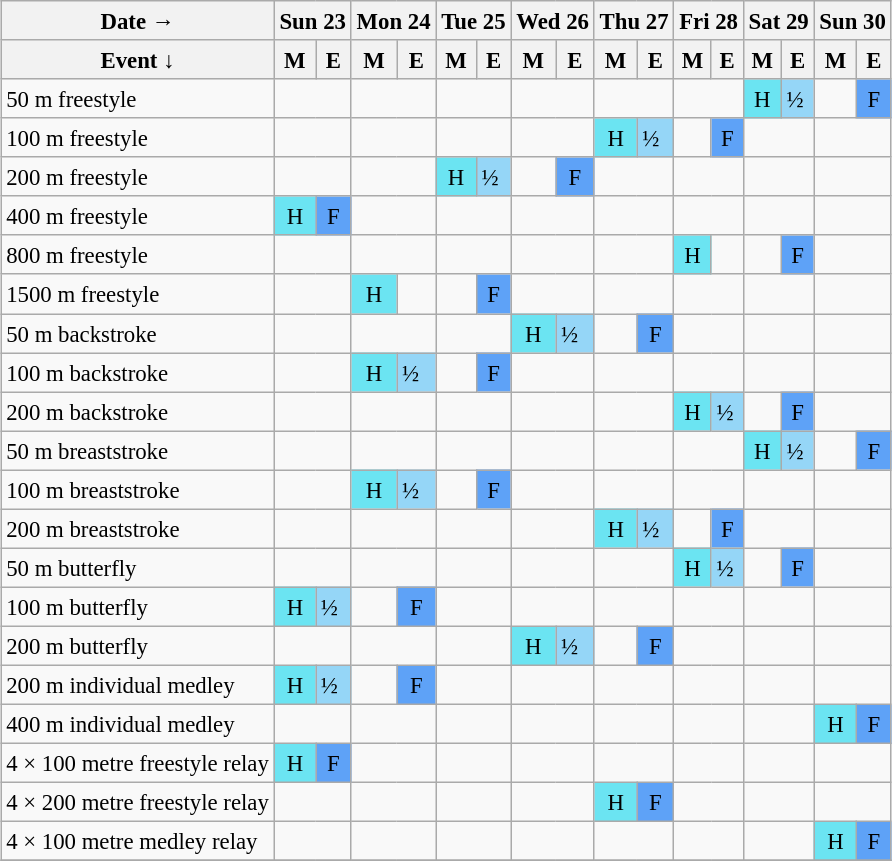<table class="wikitable" style="margin:0.5em auto; font-size:95%; line-height:1.25em;">
<tr style="text-align:center;">
<th>Date →</th>
<th colspan="2">Sun 23</th>
<th colspan="2">Mon 24</th>
<th colspan="2">Tue 25</th>
<th colspan="2">Wed 26</th>
<th colspan="2">Thu 27</th>
<th colspan="2">Fri 28</th>
<th colspan="2">Sat 29</th>
<th colspan="2">Sun 30</th>
</tr>
<tr>
<th>Event ↓</th>
<th>M</th>
<th>E</th>
<th>M</th>
<th>E</th>
<th>M</th>
<th>E</th>
<th>M</th>
<th>E</th>
<th>M</th>
<th>E</th>
<th>M</th>
<th>E</th>
<th>M</th>
<th>E</th>
<th>M</th>
<th>E</th>
</tr>
<tr>
<td class=event>50 m freestyle</td>
<td colspan=2></td>
<td colspan=2></td>
<td colspan=2></td>
<td colspan=2></td>
<td colspan=2></td>
<td colspan=2></td>
<td style="background-color:#6be4f2; text-align:center;">H</td>
<td style="background-color:#95d6f7;">½</td>
<td></td>
<td style="background-color:#5ea2f7; text-align:center;">F</td>
</tr>
<tr>
<td class=event>100 m freestyle</td>
<td colspan=2></td>
<td colspan=2></td>
<td colspan=2></td>
<td colspan=2></td>
<td style="background-color:#6be4f2; text-align:center;">H</td>
<td style="background-color:#95d6f7;">½</td>
<td></td>
<td style="background-color:#5ea2f7; text-align:center;">F</td>
<td colspan=2></td>
<td colspan=2></td>
</tr>
<tr>
<td class=event>200 m freestyle</td>
<td colspan=2></td>
<td colspan=2></td>
<td style="background-color:#6be4f2; text-align:center;">H</td>
<td style="background-color:#95d6f7;">½</td>
<td></td>
<td style="background-color:#5ea2f7; text-align:center;">F</td>
<td colspan=2></td>
<td colspan=2></td>
<td colspan=2></td>
<td colspan=2></td>
</tr>
<tr>
<td class=event>400 m freestyle</td>
<td style="background-color:#6be4f2; text-align:center;">H</td>
<td style="background-color:#5ea2f7; text-align:center;">F</td>
<td colspan=2></td>
<td colspan=2></td>
<td colspan=2></td>
<td colspan=2></td>
<td colspan=2></td>
<td colspan=2></td>
</tr>
<tr>
<td class=event>800 m freestyle</td>
<td colspan=2></td>
<td colspan=2></td>
<td colspan=2></td>
<td colspan=2></td>
<td colspan=2></td>
<td style="background-color:#6be4f2; text-align:center;">H</td>
<td></td>
<td></td>
<td style="background-color:#5ea2f7; text-align:center;">F</td>
<td colspan=2></td>
</tr>
<tr>
<td class=event>1500 m freestyle</td>
<td colspan=2></td>
<td style="background-color:#6be4f2; text-align:center;">H</td>
<td></td>
<td></td>
<td style="background-color:#5ea2f7; text-align:center;">F</td>
<td colspan=2></td>
<td colspan=2></td>
<td colspan=2></td>
<td colspan=2></td>
<td colspan=2></td>
</tr>
<tr>
<td class=event>50 m backstroke</td>
<td colspan=2></td>
<td colspan=2></td>
<td colspan=2></td>
<td style="background-color:#6be4f2; text-align:center;">H</td>
<td style="background-color:#95d6f7;">½</td>
<td></td>
<td style="background-color:#5ea2f7; text-align:center;">F</td>
<td colspan=2></td>
<td colspan=2></td>
<td colspan=2></td>
</tr>
<tr>
<td class=event>100 m backstroke</td>
<td colspan=2></td>
<td style="background-color:#6be4f2; text-align:center;">H</td>
<td style="background-color:#95d6f7;">½</td>
<td></td>
<td style="background-color:#5ea2f7; text-align:center;">F</td>
<td colspan=2></td>
<td colspan=2></td>
<td colspan=2></td>
<td colspan=2></td>
<td colspan=2></td>
</tr>
<tr>
<td class=event>200 m backstroke</td>
<td colspan=2></td>
<td colspan=2></td>
<td colspan=2></td>
<td colspan=2></td>
<td colspan=2></td>
<td style="background-color:#6be4f2; text-align:center;">H</td>
<td style="background-color:#95d6f7;">½</td>
<td></td>
<td style="background-color:#5ea2f7; text-align:center;">F</td>
<td colspan=2></td>
</tr>
<tr>
<td class=event>50 m breaststroke</td>
<td colspan=2></td>
<td colspan=2></td>
<td colspan=2></td>
<td colspan=2></td>
<td colspan=2></td>
<td colspan=2></td>
<td style="background-color:#6be4f2; text-align:center;">H</td>
<td style="background-color:#95d6f7;">½</td>
<td></td>
<td style="background-color:#5ea2f7; text-align:center;">F</td>
</tr>
<tr>
<td class=event>100 m breaststroke</td>
<td colspan=2></td>
<td style="background-color:#6be4f2; text-align:center;">H</td>
<td style="background-color:#95d6f7;">½</td>
<td></td>
<td style="background-color:#5ea2f7; text-align:center;">F</td>
<td colspan=2></td>
<td colspan=2></td>
<td colspan=2></td>
<td colspan=2></td>
<td colspan=2></td>
</tr>
<tr>
<td class=event>200 m breaststroke</td>
<td colspan=2></td>
<td colspan=2></td>
<td colspan=2></td>
<td colspan=2></td>
<td style="background-color:#6be4f2; text-align:center;">H</td>
<td style="background-color:#95d6f7;">½</td>
<td></td>
<td style="background-color:#5ea2f7; text-align:center;">F</td>
<td colspan=2></td>
<td colspan=2></td>
</tr>
<tr>
<td class=event>50 m butterfly</td>
<td colspan=2></td>
<td colspan=2></td>
<td colspan=2></td>
<td colspan=2></td>
<td colspan=2></td>
<td style="background-color:#6be4f2; text-align:center;">H</td>
<td style="background-color:#95d6f7;">½</td>
<td></td>
<td style="background-color:#5ea2f7; text-align:center;">F</td>
<td colspan=2></td>
</tr>
<tr>
<td class=event>100 m butterfly</td>
<td style="background-color:#6be4f2; text-align:center;">H</td>
<td style="background-color:#95d6f7;">½</td>
<td></td>
<td style="background-color:#5ea2f7; text-align:center;">F</td>
<td colspan=2></td>
<td colspan=2></td>
<td colspan=2></td>
<td colspan=2></td>
<td colspan=2></td>
<td colspan=2></td>
</tr>
<tr>
<td class=event>200 m butterfly</td>
<td colspan=2></td>
<td colspan=2></td>
<td colspan=2></td>
<td style="background-color:#6be4f2; text-align:center;">H</td>
<td style="background-color:#95d6f7;">½</td>
<td></td>
<td style="background-color:#5ea2f7; text-align:center;">F</td>
<td colspan=2></td>
<td colspan=2></td>
<td colspan=2></td>
</tr>
<tr>
<td class=event>200 m individual medley</td>
<td style="background-color:#6be4f2; text-align:center;">H</td>
<td style="background-color:#95d6f7;">½</td>
<td></td>
<td style="background-color:#5ea2f7; text-align:center;">F</td>
<td colspan=2></td>
<td colspan=2></td>
<td colspan=2></td>
<td colspan=2></td>
<td colspan=2></td>
<td colspan=2></td>
</tr>
<tr>
<td class=event>400 m individual medley</td>
<td colspan=2></td>
<td colspan=2></td>
<td colspan=2></td>
<td colspan=2></td>
<td colspan=2></td>
<td colspan=2></td>
<td colspan=2></td>
<td style="background-color:#6be4f2; text-align:center;">H</td>
<td style="background-color:#5ea2f7; text-align:center;">F</td>
</tr>
<tr>
<td class=event>4 × 100 metre freestyle relay</td>
<td style="background-color:#6be4f2; text-align:center;">H</td>
<td style="background-color:#5ea2f7; text-align:center;">F</td>
<td colspan=2></td>
<td colspan=2></td>
<td colspan=2></td>
<td colspan=2></td>
<td colspan=2></td>
<td colspan=2></td>
<td colspan=2></td>
</tr>
<tr>
<td class=event>4 × 200 metre freestyle relay</td>
<td colspan=2></td>
<td colspan=2></td>
<td colspan=2></td>
<td colspan=2></td>
<td style="background-color:#6be4f2; text-align:center;">H</td>
<td style="background-color:#5ea2f7; text-align:center;">F</td>
<td colspan=2></td>
<td colspan=2></td>
<td colspan=2></td>
</tr>
<tr>
<td class=event>4 × 100 metre medley relay</td>
<td colspan=2></td>
<td colspan=2></td>
<td colspan=2></td>
<td colspan=2></td>
<td colspan=2></td>
<td colspan=2></td>
<td colspan=2></td>
<td style="background-color:#6be4f2; text-align:center;">H</td>
<td style="background-color:#5ea2f7; text-align:center;">F</td>
</tr>
<tr>
</tr>
</table>
